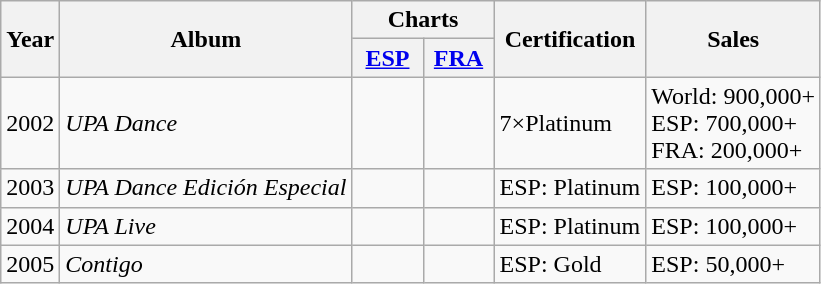<table class="wikitable" style="text-align:left;">
<tr>
<th rowspan="2">Year</th>
<th rowspan="2">Album</th>
<th colspan="2">Charts</th>
<th rowspan="2">Certification</th>
<th rowspan="2">Sales</th>
</tr>
<tr>
<th width="40"><a href='#'>ESP</a></th>
<th width="40"><a href='#'>FRA</a></th>
</tr>
<tr>
<td>2002</td>
<td><em>UPA Dance</em></td>
<td></td>
<td></td>
<td>7×Platinum</td>
<td>World: 900,000+ <br> ESP: 700,000+ <br> FRA: 200,000+</td>
</tr>
<tr>
<td>2003</td>
<td><em>UPA Dance Edición Especial</em></td>
<td></td>
<td></td>
<td>ESP: Platinum</td>
<td>ESP: 100,000+</td>
</tr>
<tr>
<td>2004</td>
<td><em>UPA Live</em></td>
<td></td>
<td></td>
<td>ESP: Platinum</td>
<td>ESP: 100,000+</td>
</tr>
<tr>
<td>2005</td>
<td><em>Contigo</em></td>
<td></td>
<td></td>
<td>ESP: Gold</td>
<td>ESP: 50,000+</td>
</tr>
</table>
